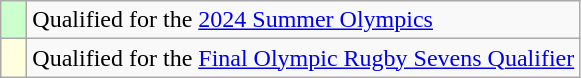<table class="wikitable" style="text-align: left;">
<tr>
<td width=10px bgcolor=#ccffcc></td>
<td>Qualified for the <a href='#'>2024 Summer Olympics</a></td>
</tr>
<tr>
<td width=10px bgcolor=#ffffdd></td>
<td>Qualified for the <a href='#'>Final Olympic Rugby Sevens Qualifier</a></td>
</tr>
</table>
